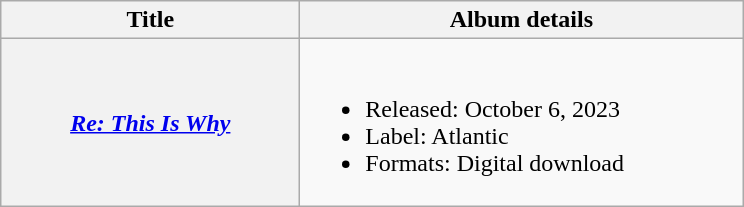<table class="wikitable plainrowheaders" style="text-align:center;">
<tr>
<th scope="col" style="width:12em;">Title</th>
<th scope="col" style="width:18em;">Album details</th>
</tr>
<tr>
<th scope="row"><em><a href='#'>Re: This Is Why</a></em></th>
<td style="text-align:left;"><br><ul><li>Released: October 6, 2023</li><li>Label: Atlantic</li><li>Formats: Digital download</li></ul></td>
</tr>
</table>
